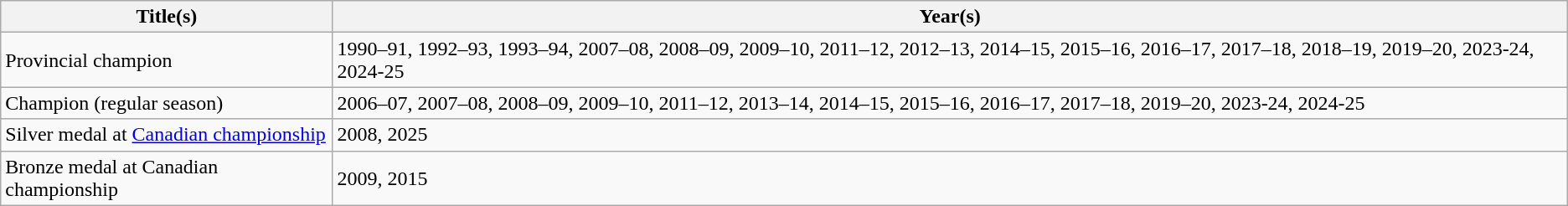<table class = "wikitable">
<tr>
<th>Title(s)</th>
<th>Year(s)</th>
</tr>
<tr>
<td>Provincial champion</td>
<td>1990–91, 1992–93, 1993–94, 2007–08, 2008–09, 2009–10, 2011–12, 2012–13, 2014–15, 2015–16, 2016–17, 2017–18, 2018–19, 2019–20, 2023-24, 2024-25</td>
</tr>
<tr>
<td>Champion (regular season)</td>
<td>2006–07, 2007–08, 2008–09, 2009–10, 2011–12, 2013–14, 2014–15, 2015–16, 2016–17, 2017–18, 2019–20, 2023-24, 2024-25</td>
</tr>
<tr>
<td>Silver medal at <a href='#'>Canadian championship</a></td>
<td>2008, 2025</td>
</tr>
<tr>
<td>Bronze medal at Canadian championship</td>
<td>2009, 2015</td>
</tr>
</table>
